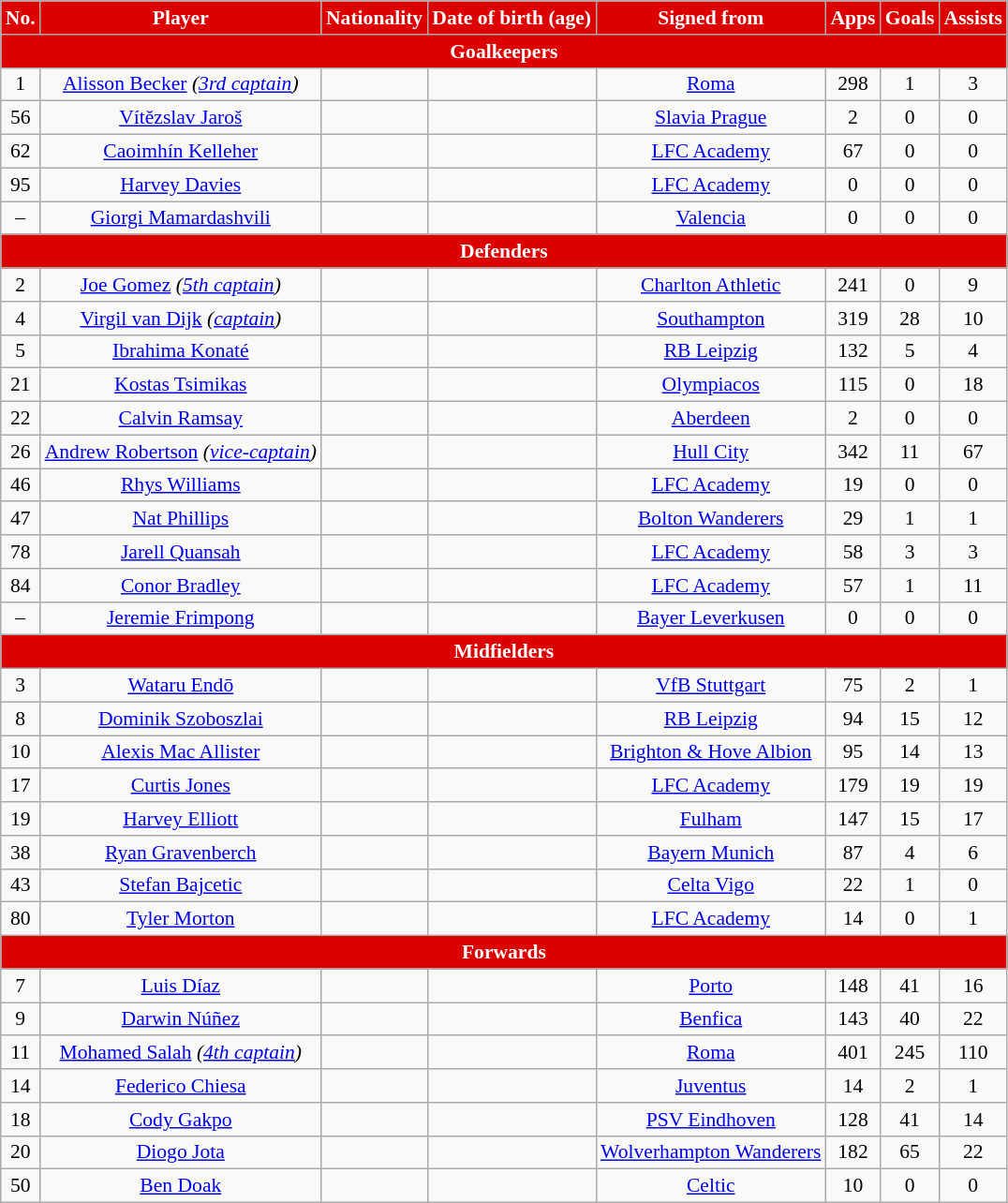<table class="wikitable sortable" style="text-align:center; font-size:90%; white-space:nowrap">
<tr>
<th style="background:#DD0000; color:white; text-align:center">No.</th>
<th style="background:#DD0000; color:white; text-align:center">Player</th>
<th style="background:#DD0000; color:white; text-align:center">Nationality</th>
<th style="background:#DD0000; color:white; text-align:center">Date of birth (age)</th>
<th style="background:#DD0000; color:white; text-align:center">Signed from</th>
<th style="background:#DD0000; color:white; text-align:center">Apps</th>
<th style="background:#DD0000; color:white; text-align:center">Goals</th>
<th style="background:#DD0000; color:white; text-align:center">Assists</th>
</tr>
<tr>
<th colspan="10" style="background:#DD0000; color:white; text-align:center">Goalkeepers</th>
</tr>
<tr>
<td>1</td>
<td><a href='#'>Alisson Becker</a> <em>(<a href='#'>3rd captain</a>)</em></td>
<td></td>
<td></td>
<td> <a href='#'>Roma</a></td>
<td>298</td>
<td>1</td>
<td>3</td>
</tr>
<tr>
<td>56</td>
<td><a href='#'>Vítězslav Jaroš</a></td>
<td></td>
<td></td>
<td> <a href='#'>Slavia Prague</a></td>
<td>2</td>
<td>0</td>
<td>0</td>
</tr>
<tr>
<td>62</td>
<td><a href='#'>Caoimhín Kelleher</a></td>
<td></td>
<td></td>
<td> <a href='#'>LFC Academy</a></td>
<td>67</td>
<td>0</td>
<td>0</td>
</tr>
<tr>
<td>95</td>
<td><a href='#'>Harvey Davies</a></td>
<td></td>
<td></td>
<td> <a href='#'>LFC Academy</a></td>
<td>0</td>
<td>0</td>
<td>0</td>
</tr>
<tr>
<td>–</td>
<td><a href='#'>Giorgi Mamardashvili</a></td>
<td></td>
<td></td>
<td> <a href='#'>Valencia</a></td>
<td>0</td>
<td>0</td>
<td>0</td>
</tr>
<tr>
<th colspan="10" style="background:#DD0000; color:white; text-align:center">Defenders</th>
</tr>
<tr>
<td>2</td>
<td><a href='#'>Joe Gomez</a> <em>(<a href='#'>5th captain</a>)</em></td>
<td></td>
<td></td>
<td> <a href='#'>Charlton Athletic</a></td>
<td>241</td>
<td>0</td>
<td>9</td>
</tr>
<tr>
<td>4</td>
<td><a href='#'>Virgil van Dijk</a> <em>(<a href='#'>captain</a>)</em></td>
<td></td>
<td></td>
<td> <a href='#'>Southampton</a></td>
<td>319</td>
<td>28</td>
<td>10</td>
</tr>
<tr>
<td>5</td>
<td><a href='#'>Ibrahima Konaté</a></td>
<td></td>
<td></td>
<td> <a href='#'>RB Leipzig</a></td>
<td>132</td>
<td>5</td>
<td>4</td>
</tr>
<tr>
<td>21</td>
<td><a href='#'>Kostas Tsimikas</a></td>
<td></td>
<td></td>
<td> <a href='#'>Olympiacos</a></td>
<td>115</td>
<td>0</td>
<td>18</td>
</tr>
<tr>
<td>22</td>
<td><a href='#'>Calvin Ramsay</a></td>
<td></td>
<td></td>
<td> <a href='#'>Aberdeen</a></td>
<td>2</td>
<td>0</td>
<td>0</td>
</tr>
<tr>
<td>26</td>
<td><a href='#'>Andrew Robertson</a> <em>(<a href='#'>vice-captain</a>)</em></td>
<td></td>
<td></td>
<td> <a href='#'>Hull City</a></td>
<td>342</td>
<td>11</td>
<td>67</td>
</tr>
<tr>
<td>46</td>
<td><a href='#'>Rhys Williams</a></td>
<td></td>
<td></td>
<td> <a href='#'>LFC Academy</a></td>
<td>19</td>
<td>0</td>
<td>0</td>
</tr>
<tr>
<td>47</td>
<td><a href='#'>Nat Phillips</a></td>
<td></td>
<td></td>
<td> <a href='#'>Bolton Wanderers</a></td>
<td>29</td>
<td>1</td>
<td>1</td>
</tr>
<tr>
<td>78</td>
<td><a href='#'>Jarell Quansah</a></td>
<td></td>
<td></td>
<td> <a href='#'>LFC Academy</a></td>
<td>58</td>
<td>3</td>
<td>3</td>
</tr>
<tr>
<td>84</td>
<td><a href='#'>Conor Bradley</a></td>
<td></td>
<td></td>
<td> <a href='#'>LFC Academy</a></td>
<td>57</td>
<td>1</td>
<td>11</td>
</tr>
<tr>
<td>–</td>
<td><a href='#'>Jeremie Frimpong</a></td>
<td></td>
<td></td>
<td> <a href='#'>Bayer Leverkusen</a></td>
<td>0</td>
<td>0</td>
<td>0</td>
</tr>
<tr>
<th colspan="10" style="background:#DD0000; color:white; text-align:center">Midfielders</th>
</tr>
<tr>
<td>3</td>
<td><a href='#'>Wataru Endō</a></td>
<td></td>
<td></td>
<td> <a href='#'>VfB Stuttgart</a></td>
<td>75</td>
<td>2</td>
<td>1</td>
</tr>
<tr>
<td>8</td>
<td><a href='#'>Dominik Szoboszlai</a></td>
<td></td>
<td></td>
<td> <a href='#'>RB Leipzig</a></td>
<td>94</td>
<td>15</td>
<td>12</td>
</tr>
<tr>
<td>10</td>
<td><a href='#'>Alexis Mac Allister</a></td>
<td></td>
<td></td>
<td> <a href='#'>Brighton & Hove Albion</a></td>
<td>95</td>
<td>14</td>
<td>13</td>
</tr>
<tr>
<td>17</td>
<td><a href='#'>Curtis Jones</a></td>
<td></td>
<td></td>
<td> <a href='#'>LFC Academy</a></td>
<td>179</td>
<td>19</td>
<td>19</td>
</tr>
<tr>
<td>19</td>
<td><a href='#'>Harvey Elliott</a></td>
<td></td>
<td></td>
<td> <a href='#'>Fulham</a></td>
<td>147</td>
<td>15</td>
<td>17</td>
</tr>
<tr>
<td>38</td>
<td><a href='#'>Ryan Gravenberch</a></td>
<td></td>
<td></td>
<td> <a href='#'>Bayern Munich</a></td>
<td>87</td>
<td>4</td>
<td>6</td>
</tr>
<tr>
<td>43</td>
<td><a href='#'>Stefan Bajcetic</a></td>
<td></td>
<td></td>
<td> <a href='#'>Celta Vigo</a></td>
<td>22</td>
<td>1</td>
<td>0</td>
</tr>
<tr>
<td>80</td>
<td><a href='#'>Tyler Morton</a></td>
<td></td>
<td></td>
<td> <a href='#'>LFC Academy</a></td>
<td>14</td>
<td>0</td>
<td>1</td>
</tr>
<tr>
<th colspan="10" style="background:#DD0000; color:white; text-align:center">Forwards</th>
</tr>
<tr>
<td>7</td>
<td><a href='#'>Luis Díaz</a></td>
<td></td>
<td></td>
<td> <a href='#'>Porto</a></td>
<td>148</td>
<td>41</td>
<td>16</td>
</tr>
<tr>
<td>9</td>
<td><a href='#'>Darwin Núñez</a></td>
<td></td>
<td></td>
<td> <a href='#'>Benfica</a></td>
<td>143</td>
<td>40</td>
<td>22</td>
</tr>
<tr>
<td>11</td>
<td><a href='#'>Mohamed Salah</a> <em>(<a href='#'>4th captain</a>)</em></td>
<td></td>
<td></td>
<td> <a href='#'>Roma</a></td>
<td>401</td>
<td>245</td>
<td>110</td>
</tr>
<tr>
<td>14</td>
<td><a href='#'>Federico Chiesa</a></td>
<td></td>
<td></td>
<td> <a href='#'>Juventus</a></td>
<td>14</td>
<td>2</td>
<td>1</td>
</tr>
<tr>
<td>18</td>
<td><a href='#'>Cody Gakpo</a></td>
<td></td>
<td></td>
<td> <a href='#'>PSV Eindhoven</a></td>
<td>128</td>
<td>41</td>
<td>14</td>
</tr>
<tr>
<td>20</td>
<td><a href='#'>Diogo Jota</a></td>
<td></td>
<td></td>
<td> <a href='#'>Wolverhampton Wanderers</a></td>
<td>182</td>
<td>65</td>
<td>22</td>
</tr>
<tr>
<td>50</td>
<td><a href='#'>Ben Doak</a></td>
<td></td>
<td></td>
<td> <a href='#'>Celtic</a></td>
<td>10</td>
<td>0</td>
<td>0</td>
</tr>
</table>
